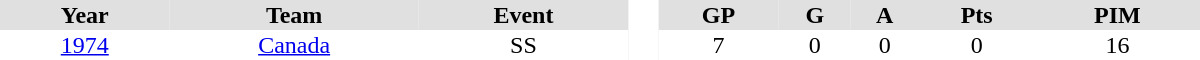<table border="0" cellpadding="1" cellspacing="0" style="text-align:center; width:50em">
<tr ALIGN="center" bgcolor="#e0e0e0">
<th>Year</th>
<th>Team</th>
<th>Event</th>
<th rowspan="99" bgcolor="#ffffff"> </th>
<th>GP</th>
<th>G</th>
<th>A</th>
<th>Pts</th>
<th>PIM</th>
</tr>
<tr>
<td><a href='#'>1974</a></td>
<td><a href='#'>Canada</a></td>
<td>SS</td>
<td>7</td>
<td>0</td>
<td>0</td>
<td>0</td>
<td>16</td>
</tr>
</table>
